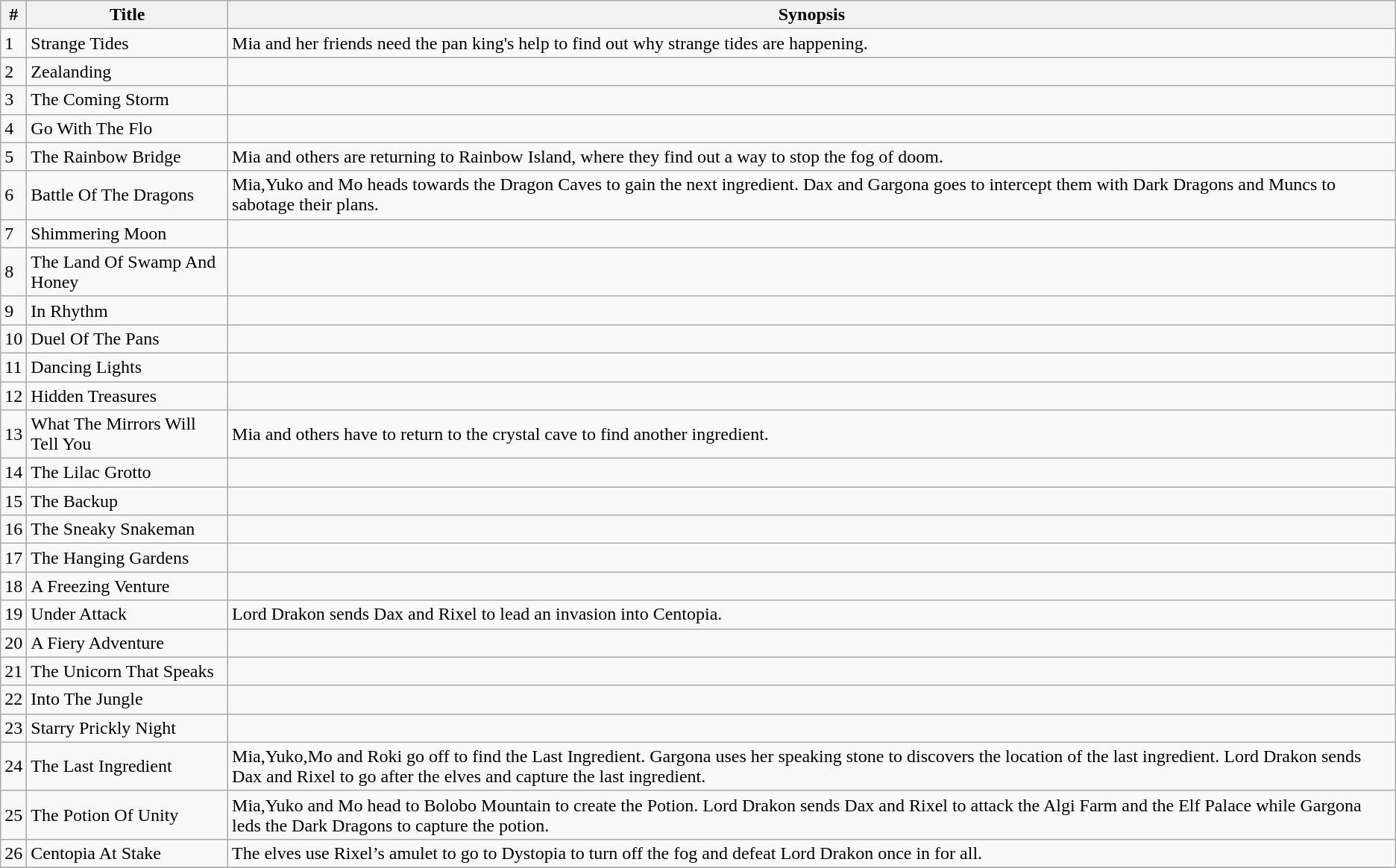<table class="wikitable">
<tr>
<th>#</th>
<th>Title</th>
<th>Synopsis</th>
</tr>
<tr>
<td>1</td>
<td>Strange Tides</td>
<td>Mia and her friends need the pan king's help to find out why strange tides are happening.</td>
</tr>
<tr>
<td>2</td>
<td>Zealanding</td>
<td></td>
</tr>
<tr>
<td>3</td>
<td>The Coming Storm</td>
<td></td>
</tr>
<tr>
<td>4</td>
<td>Go With The Flo</td>
<td></td>
</tr>
<tr>
<td>5</td>
<td>The Rainbow Bridge</td>
<td>Mia and others are returning to Rainbow Island, where they find out a way to stop the fog of doom.</td>
</tr>
<tr>
<td>6</td>
<td>Battle Of The Dragons</td>
<td>Mia,Yuko and Mo heads towards the Dragon Caves to gain the next ingredient. Dax and Gargona goes to intercept them with Dark Dragons and Muncs to sabotage their plans.</td>
</tr>
<tr>
<td>7</td>
<td>Shimmering Moon</td>
<td></td>
</tr>
<tr>
<td>8</td>
<td>The Land Of Swamp And Honey</td>
<td></td>
</tr>
<tr>
<td>9</td>
<td>In Rhythm</td>
<td></td>
</tr>
<tr>
<td>10</td>
<td>Duel Of The Pans</td>
<td></td>
</tr>
<tr>
<td>11</td>
<td>Dancing Lights</td>
<td></td>
</tr>
<tr>
<td>12</td>
<td>Hidden Treasures</td>
<td></td>
</tr>
<tr>
<td>13</td>
<td>What The Mirrors Will Tell You</td>
<td>Mia and others have to return to the crystal cave to find another ingredient.</td>
</tr>
<tr>
<td>14</td>
<td>The Lilac Grotto</td>
<td></td>
</tr>
<tr>
<td>15</td>
<td>The Backup</td>
<td></td>
</tr>
<tr>
<td>16</td>
<td>The Sneaky Snakeman</td>
<td></td>
</tr>
<tr>
<td>17</td>
<td>The Hanging Gardens</td>
<td></td>
</tr>
<tr>
<td>18</td>
<td>A Freezing Venture</td>
<td></td>
</tr>
<tr>
<td>19</td>
<td>Under Attack</td>
<td>Lord Drakon sends Dax and Rixel to lead an invasion into Centopia.</td>
</tr>
<tr>
<td>20</td>
<td>A Fiery Adventure</td>
<td></td>
</tr>
<tr>
<td>21</td>
<td>The Unicorn That Speaks</td>
<td></td>
</tr>
<tr>
<td>22</td>
<td>Into The Jungle</td>
<td></td>
</tr>
<tr>
<td>23</td>
<td>Starry Prickly Night</td>
<td></td>
</tr>
<tr>
<td>24</td>
<td>The Last Ingredient</td>
<td>Mia,Yuko,Mo and Roki go off to find the Last Ingredient. Gargona uses her speaking stone to discovers the location of the last ingredient. Lord Drakon sends Dax and Rixel to go after the elves and capture the last ingredient.</td>
</tr>
<tr>
<td>25</td>
<td>The Potion Of Unity</td>
<td>Mia,Yuko and Mo head to Bolobo Mountain to create the Potion. Lord Drakon sends Dax and Rixel to attack the Algi Farm and the Elf Palace while Gargona leds the Dark Dragons to capture the potion.</td>
</tr>
<tr>
<td>26</td>
<td>Centopia At Stake</td>
<td>The elves use Rixel’s amulet to go to Dystopia to turn off the fog and defeat Lord Drakon once in for all.</td>
</tr>
<tr>
</tr>
</table>
